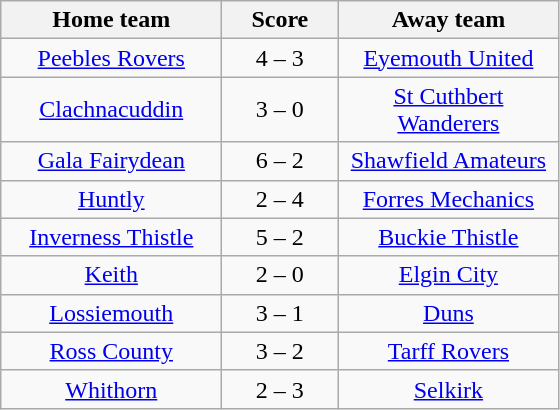<table class="wikitable" style="text-align: center">
<tr>
<th width=140>Home team</th>
<th width=70>Score</th>
<th width=140>Away team</th>
</tr>
<tr>
<td><a href='#'>Peebles Rovers</a></td>
<td>4 – 3</td>
<td><a href='#'>Eyemouth United</a></td>
</tr>
<tr>
<td><a href='#'>Clachnacuddin</a></td>
<td>3 – 0</td>
<td><a href='#'>St Cuthbert Wanderers</a></td>
</tr>
<tr>
<td><a href='#'>Gala Fairydean</a></td>
<td>6 – 2</td>
<td><a href='#'>Shawfield Amateurs</a></td>
</tr>
<tr>
<td><a href='#'>Huntly</a></td>
<td>2 – 4</td>
<td><a href='#'>Forres Mechanics</a></td>
</tr>
<tr>
<td><a href='#'>Inverness Thistle</a></td>
<td>5 – 2</td>
<td><a href='#'>Buckie Thistle</a></td>
</tr>
<tr>
<td><a href='#'>Keith</a></td>
<td>2 – 0</td>
<td><a href='#'>Elgin City</a></td>
</tr>
<tr>
<td><a href='#'>Lossiemouth</a></td>
<td>3 – 1</td>
<td><a href='#'>Duns</a></td>
</tr>
<tr>
<td><a href='#'>Ross County</a></td>
<td>3 – 2</td>
<td><a href='#'>Tarff Rovers</a></td>
</tr>
<tr>
<td><a href='#'>Whithorn</a></td>
<td>2 – 3</td>
<td><a href='#'>Selkirk</a></td>
</tr>
</table>
